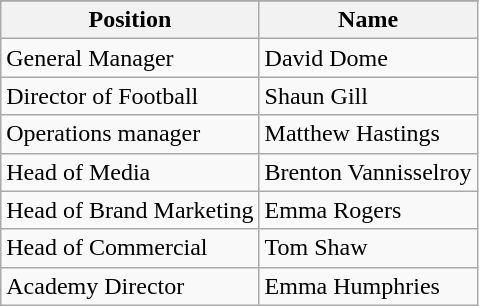<table class="wikitable">
<tr>
</tr>
<tr>
<th>Position</th>
<th>Name</th>
</tr>
<tr>
<td>General Manager</td>
<td>David Dome</td>
</tr>
<tr>
<td>Director of Football</td>
<td>Shaun Gill</td>
</tr>
<tr>
<td>Operations manager</td>
<td>Matthew Hastings</td>
</tr>
<tr>
<td>Head of Media</td>
<td>Brenton Vannisselroy</td>
</tr>
<tr>
<td>Head of Brand Marketing</td>
<td>Emma Rogers</td>
</tr>
<tr>
<td>Head of Commercial</td>
<td>Tom Shaw</td>
</tr>
<tr>
<td>Academy Director</td>
<td>Emma Humphries</td>
</tr>
</table>
